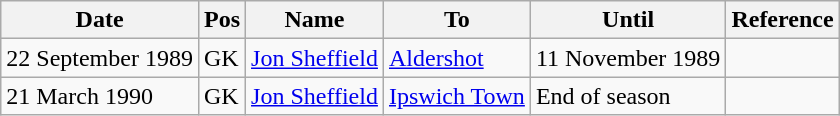<table class="wikitable">
<tr>
<th>Date</th>
<th>Pos</th>
<th>Name</th>
<th>To</th>
<th>Until</th>
<th>Reference</th>
</tr>
<tr>
<td>22 September 1989</td>
<td>GK</td>
<td><a href='#'>Jon Sheffield</a></td>
<td><a href='#'>Aldershot</a></td>
<td>11 November 1989</td>
<td></td>
</tr>
<tr>
<td>21 March 1990</td>
<td>GK</td>
<td><a href='#'>Jon Sheffield</a></td>
<td><a href='#'>Ipswich Town</a></td>
<td>End of season</td>
<td></td>
</tr>
</table>
